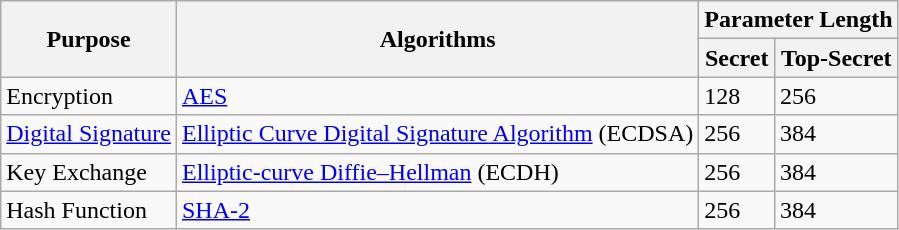<table class="wikitable">
<tr>
<th rowspan="2">Purpose</th>
<th rowspan="2">Algorithms</th>
<th colspan="2">Parameter Length</th>
</tr>
<tr>
<th>Secret</th>
<th>Top-Secret</th>
</tr>
<tr>
<td>Encryption</td>
<td><a href='#'>AES</a></td>
<td>128</td>
<td>256</td>
</tr>
<tr>
<td><a href='#'>Digital Signature</a></td>
<td><a href='#'>Elliptic Curve Digital Signature Algorithm</a> (ECDSA)</td>
<td>256</td>
<td>384</td>
</tr>
<tr>
<td>Key Exchange</td>
<td><a href='#'>Elliptic-curve Diffie–Hellman</a> (ECDH)</td>
<td>256</td>
<td>384</td>
</tr>
<tr>
<td>Hash Function</td>
<td><a href='#'>SHA-2</a></td>
<td>256</td>
<td>384</td>
</tr>
</table>
